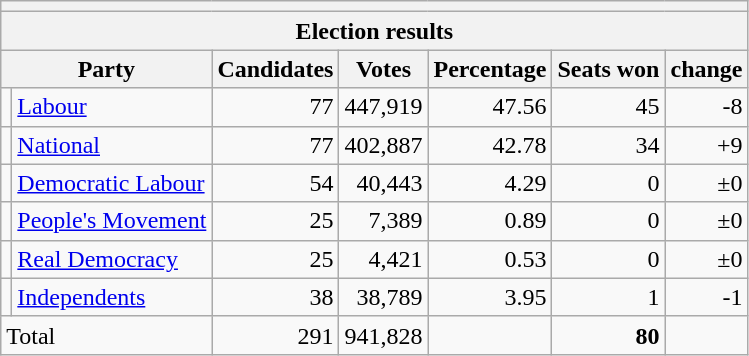<table class="wikitable" style="text-align:right">
<tr>
<th colspan=7></th>
</tr>
<tr>
<th colspan=7>Election results</th>
</tr>
<tr>
<th colspan=2>Party</th>
<th>Candidates</th>
<th>Votes</th>
<th>Percentage</th>
<th>Seats won</th>
<th>change</th>
</tr>
<tr align=right>
<td></td>
<td align=left><a href='#'>Labour</a></td>
<td>77</td>
<td>447,919</td>
<td>47.56</td>
<td>45</td>
<td>-8</td>
</tr>
<tr align=right>
<td></td>
<td align=left><a href='#'>National</a></td>
<td>77</td>
<td>402,887</td>
<td>42.78</td>
<td>34</td>
<td>+9</td>
</tr>
<tr align=right>
<td></td>
<td align=left><a href='#'>Democratic Labour</a></td>
<td>54</td>
<td>40,443</td>
<td>4.29</td>
<td>0</td>
<td>±0</td>
</tr>
<tr align=right>
<td></td>
<td align=left><a href='#'>People's Movement</a></td>
<td>25</td>
<td>7,389</td>
<td>0.89</td>
<td>0</td>
<td>±0</td>
</tr>
<tr align=right>
<td></td>
<td align=left><a href='#'>Real Democracy</a></td>
<td>25</td>
<td>4,421</td>
<td>0.53</td>
<td>0</td>
<td>±0</td>
</tr>
<tr align=right>
<td></td>
<td align=left><a href='#'>Independents</a></td>
<td>38</td>
<td>38,789</td>
<td>3.95</td>
<td>1</td>
<td>-1</td>
</tr>
<tr bgcolor=>
<td colspan=2 align=left>Total</td>
<td>291</td>
<td>941,828</td>
<td></td>
<td><strong>80</strong></td>
<td></td>
</tr>
</table>
